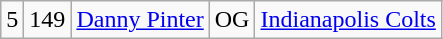<table class="wikitable" style="text-align:center">
<tr>
<td>5</td>
<td>149</td>
<td><a href='#'>Danny Pinter</a></td>
<td>OG</td>
<td><a href='#'>Indianapolis Colts</a></td>
</tr>
</table>
